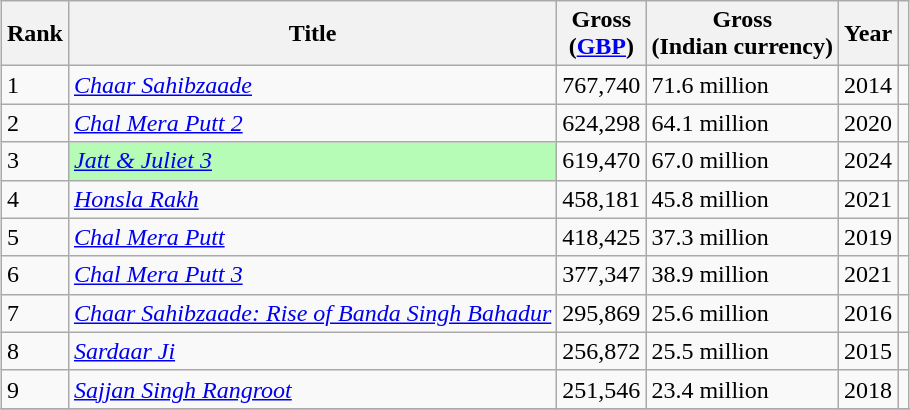<table class="wikitable sortable" style="margin:auto; margin:auto;">
<tr>
<th>Rank</th>
<th>Title</th>
<th>Gross <br> (<a href='#'>GBP</a>)</th>
<th>Gross <br> (Indian currency)</th>
<th>Year</th>
<th class="unsortable"></th>
</tr>
<tr>
<td>1</td>
<td><em><a href='#'>Chaar Sahibzaade</a></em></td>
<td>767,740</td>
<td>71.6 million</td>
<td>2014</td>
<td></td>
</tr>
<tr>
<td>2</td>
<td><em><a href='#'>Chal Mera Putt 2</a></em></td>
<td>624,298</td>
<td>64.1 million</td>
<td>2020</td>
<td></td>
</tr>
<tr>
<td>3</td>
<td style="background:#b6fcb6;"><em><a href='#'>Jatt & Juliet 3</a></em> </td>
<td>619,470</td>
<td>67.0 million</td>
<td>2024</td>
<td></td>
</tr>
<tr>
<td>4</td>
<td><em><a href='#'>Honsla Rakh</a></em></td>
<td>458,181</td>
<td>45.8 million</td>
<td>2021</td>
<td></td>
</tr>
<tr>
<td>5</td>
<td><em><a href='#'>Chal Mera Putt</a></em></td>
<td>418,425</td>
<td>37.3 million</td>
<td>2019</td>
<td></td>
</tr>
<tr>
<td>6</td>
<td><em><a href='#'>Chal Mera Putt 3</a></em></td>
<td>377,347</td>
<td>38.9 million</td>
<td>2021</td>
<td></td>
</tr>
<tr>
<td>7</td>
<td><em><a href='#'>Chaar Sahibzaade: Rise of Banda Singh Bahadur</a></em></td>
<td>295,869</td>
<td>25.6 million</td>
<td>2016</td>
<td></td>
</tr>
<tr>
<td>8</td>
<td><em><a href='#'>Sardaar Ji</a></em></td>
<td>256,872</td>
<td>25.5 million</td>
<td>2015</td>
<td></td>
</tr>
<tr>
<td>9</td>
<td><em><a href='#'>Sajjan Singh Rangroot</a></em></td>
<td>251,546</td>
<td>23.4 million</td>
<td>2018</td>
<td></td>
</tr>
<tr>
</tr>
</table>
